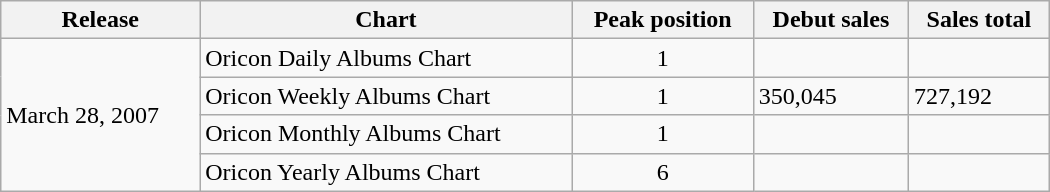<table class="wikitable" width="700px">
<tr>
<th>Release</th>
<th>Chart</th>
<th>Peak position</th>
<th>Debut sales</th>
<th>Sales total</th>
</tr>
<tr>
<td rowspan="4">March 28, 2007</td>
<td>Oricon Daily Albums Chart</td>
<td align="center">1</td>
<td></td>
<td></td>
</tr>
<tr>
<td>Oricon Weekly Albums Chart</td>
<td align="center">1</td>
<td>350,045</td>
<td>727,192</td>
</tr>
<tr>
<td>Oricon Monthly Albums Chart</td>
<td align="center">1</td>
<td></td>
<td></td>
</tr>
<tr>
<td>Oricon Yearly Albums Chart</td>
<td align="center">6</td>
<td></td>
<td></td>
</tr>
</table>
